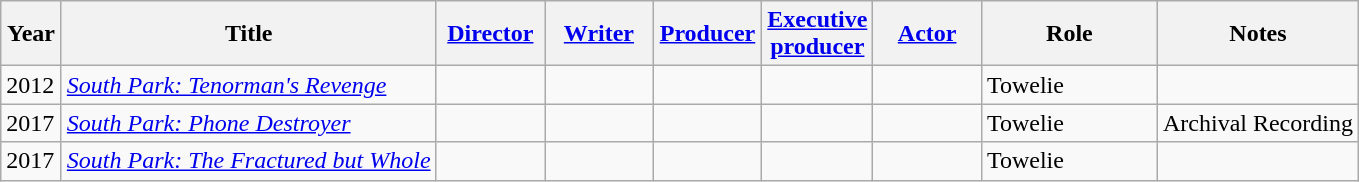<table class="wikitable sortable">
<tr>
<th width="33">Year</th>
<th>Title</th>
<th width=65><a href='#'>Director</a></th>
<th width=65><a href='#'>Writer</a></th>
<th width=65><a href='#'>Producer</a></th>
<th width=65><a href='#'>Executive producer</a></th>
<th width=65><a href='#'>Actor</a></th>
<th width=110>Role</th>
<th>Notes</th>
</tr>
<tr>
<td>2012</td>
<td><em><a href='#'>South Park: Tenorman's Revenge</a></em></td>
<td></td>
<td></td>
<td></td>
<td></td>
<td></td>
<td>Towelie</td>
<td></td>
</tr>
<tr>
<td>2017</td>
<td><em><a href='#'>South Park: Phone Destroyer</a></em></td>
<td></td>
<td></td>
<td></td>
<td></td>
<td></td>
<td>Towelie</td>
<td>Archival Recording</td>
</tr>
<tr>
<td>2017</td>
<td><em><a href='#'>South Park: The Fractured but Whole</a></em></td>
<td></td>
<td></td>
<td></td>
<td></td>
<td></td>
<td>Towelie</td>
<td></td>
</tr>
</table>
